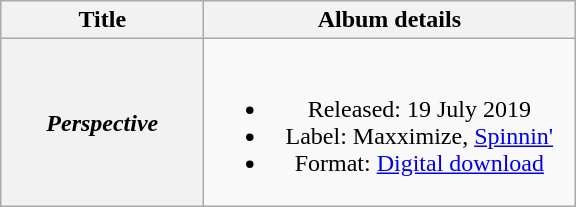<table class="wikitable plainrowheaders" style="text-align:center;">
<tr>
<th scope="col" style="width:8em;">Title</th>
<th scope="col" style="width:15em;">Album details</th>
</tr>
<tr>
<th scope="row"><em>Perspective</em></th>
<td><br><ul><li>Released: 19 July 2019</li><li>Label: Maxximize, <a href='#'>Spinnin'</a></li><li>Format: <a href='#'>Digital download</a></li></ul></td>
</tr>
</table>
